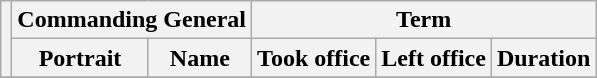<table class="wikitable sortable">
<tr>
<th rowspan=2></th>
<th colspan=2>Commanding General</th>
<th colspan=3>Term</th>
</tr>
<tr>
<th>Portrait</th>
<th>Name</th>
<th>Took office</th>
<th>Left office</th>
<th>Duration</th>
</tr>
<tr>
</tr>
</table>
